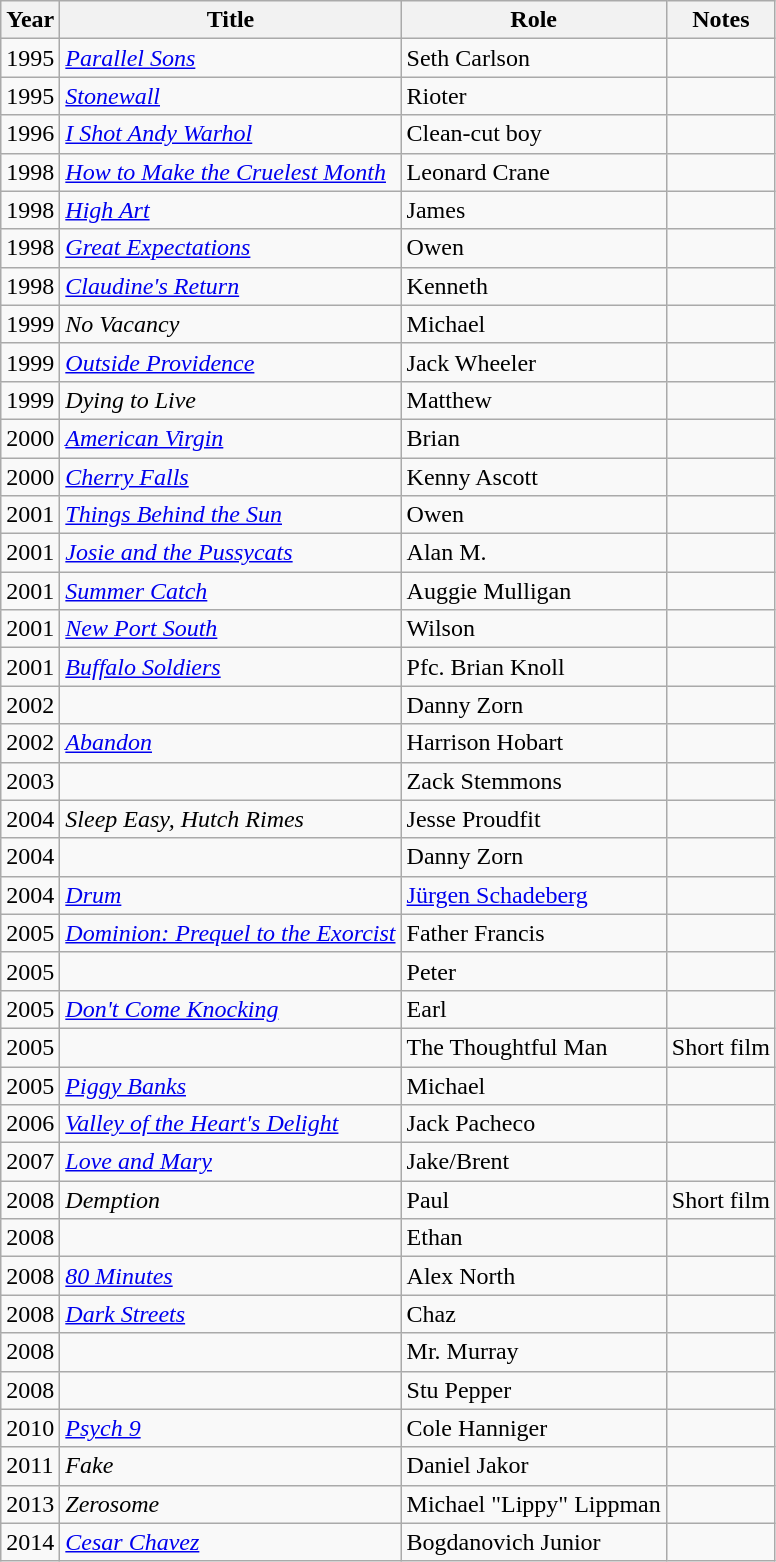<table class="wikitable sortable">
<tr>
<th>Year</th>
<th>Title</th>
<th>Role</th>
<th class="unsortable">Notes</th>
</tr>
<tr>
<td>1995</td>
<td><em><a href='#'>Parallel Sons</a></em></td>
<td>Seth Carlson</td>
<td></td>
</tr>
<tr>
<td>1995</td>
<td><em><a href='#'>Stonewall</a></em></td>
<td>Rioter</td>
<td></td>
</tr>
<tr>
<td>1996</td>
<td><em><a href='#'>I Shot Andy Warhol</a></em></td>
<td>Clean-cut boy</td>
<td></td>
</tr>
<tr>
<td>1998</td>
<td><em><a href='#'>How to Make the Cruelest Month</a></em></td>
<td>Leonard Crane</td>
<td></td>
</tr>
<tr>
<td>1998</td>
<td><em><a href='#'>High Art</a></em></td>
<td>James</td>
<td></td>
</tr>
<tr>
<td>1998</td>
<td><em><a href='#'>Great Expectations</a></em></td>
<td>Owen</td>
<td></td>
</tr>
<tr>
<td>1998</td>
<td><em><a href='#'>Claudine's Return</a></em></td>
<td>Kenneth</td>
<td></td>
</tr>
<tr>
<td>1999</td>
<td><em>No Vacancy</em></td>
<td>Michael</td>
<td></td>
</tr>
<tr>
<td>1999</td>
<td><em><a href='#'>Outside Providence</a></em></td>
<td>Jack Wheeler</td>
<td></td>
</tr>
<tr>
<td>1999</td>
<td><em>Dying to Live</em></td>
<td>Matthew</td>
<td></td>
</tr>
<tr>
<td>2000</td>
<td><em><a href='#'>American Virgin</a></em></td>
<td>Brian</td>
<td></td>
</tr>
<tr>
<td>2000</td>
<td><em><a href='#'>Cherry Falls</a></em></td>
<td>Kenny Ascott</td>
<td></td>
</tr>
<tr>
<td>2001</td>
<td><em><a href='#'>Things Behind the Sun</a></em></td>
<td>Owen</td>
<td></td>
</tr>
<tr>
<td>2001</td>
<td><em><a href='#'>Josie and the Pussycats</a></em></td>
<td>Alan M.</td>
<td></td>
</tr>
<tr>
<td>2001</td>
<td><em><a href='#'>Summer Catch</a></em></td>
<td>Auggie Mulligan</td>
<td></td>
</tr>
<tr>
<td>2001</td>
<td><em><a href='#'>New Port South</a></em></td>
<td>Wilson</td>
<td></td>
</tr>
<tr>
<td>2001</td>
<td><em><a href='#'>Buffalo Soldiers</a></em></td>
<td>Pfc. Brian Knoll</td>
<td></td>
</tr>
<tr>
<td>2002</td>
<td><em></em></td>
<td>Danny Zorn</td>
<td></td>
</tr>
<tr>
<td>2002</td>
<td><em><a href='#'>Abandon</a></em></td>
<td>Harrison Hobart</td>
<td></td>
</tr>
<tr>
<td>2003</td>
<td><em></em></td>
<td>Zack Stemmons</td>
<td></td>
</tr>
<tr>
<td>2004</td>
<td><em>Sleep Easy, Hutch Rimes</em></td>
<td>Jesse Proudfit</td>
<td></td>
</tr>
<tr>
<td>2004</td>
<td><em></em></td>
<td>Danny Zorn</td>
<td></td>
</tr>
<tr>
<td>2004</td>
<td><em><a href='#'>Drum</a></em></td>
<td><a href='#'>Jürgen Schadeberg</a></td>
<td></td>
</tr>
<tr>
<td>2005</td>
<td><em><a href='#'>Dominion: Prequel to the Exorcist</a></em></td>
<td>Father Francis</td>
<td></td>
</tr>
<tr>
<td>2005</td>
<td><em></em></td>
<td>Peter</td>
<td></td>
</tr>
<tr>
<td>2005</td>
<td><em><a href='#'>Don't Come Knocking</a></em></td>
<td>Earl</td>
<td></td>
</tr>
<tr>
<td>2005</td>
<td><em></em></td>
<td>The Thoughtful Man</td>
<td>Short film</td>
</tr>
<tr>
<td>2005</td>
<td><em><a href='#'>Piggy Banks</a></em></td>
<td>Michael</td>
<td></td>
</tr>
<tr>
<td>2006</td>
<td><em><a href='#'>Valley of the Heart's Delight</a></em></td>
<td>Jack Pacheco</td>
<td></td>
</tr>
<tr>
<td>2007</td>
<td><em><a href='#'>Love and Mary</a></em></td>
<td>Jake/Brent</td>
<td></td>
</tr>
<tr>
<td>2008</td>
<td><em>Demption</em></td>
<td>Paul</td>
<td>Short film</td>
</tr>
<tr>
<td>2008</td>
<td><em></em></td>
<td>Ethan</td>
<td></td>
</tr>
<tr>
<td>2008</td>
<td><em><a href='#'>80 Minutes</a></em></td>
<td>Alex North</td>
<td></td>
</tr>
<tr>
<td>2008</td>
<td><em><a href='#'>Dark Streets</a></em></td>
<td>Chaz</td>
<td></td>
</tr>
<tr>
<td>2008</td>
<td><em></em></td>
<td>Mr. Murray</td>
<td></td>
</tr>
<tr>
<td>2008</td>
<td><em></em></td>
<td>Stu Pepper</td>
<td></td>
</tr>
<tr>
<td>2010</td>
<td><em><a href='#'>Psych 9</a></em></td>
<td>Cole Hanniger</td>
<td></td>
</tr>
<tr>
<td>2011</td>
<td><em>Fake</em></td>
<td>Daniel Jakor</td>
<td></td>
</tr>
<tr>
<td>2013</td>
<td><em>Zerosome</em></td>
<td>Michael "Lippy" Lippman</td>
<td></td>
</tr>
<tr>
<td>2014</td>
<td><em><a href='#'>Cesar Chavez</a></em></td>
<td>Bogdanovich Junior</td>
<td></td>
</tr>
</table>
